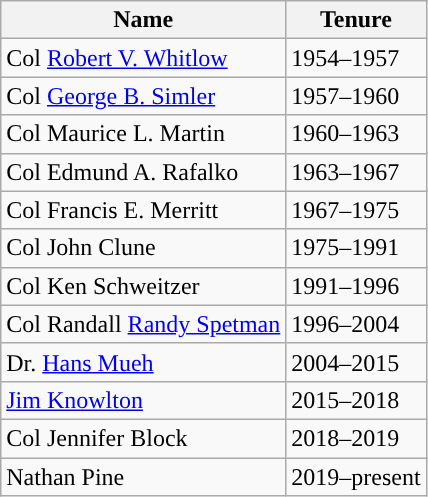<table class="wikitable"; style= "text-align: ">
<tr>
<th width=px>Name</th>
<th width=px>Tenure</th>
</tr>
<tr>
<td>Col <a href='#'>Robert V. Whitlow</a></td>
<td>1954–1957</td>
</tr>
<tr>
<td>Col <a href='#'>George B. Simler</a></td>
<td>1957–1960</td>
</tr>
<tr>
<td>Col Maurice L. Martin</td>
<td>1960–1963</td>
</tr>
<tr>
<td>Col Edmund A. Rafalko</td>
<td>1963–1967</td>
</tr>
<tr>
<td>Col Francis E. Merritt</td>
<td>1967–1975</td>
</tr>
<tr>
<td>Col John Clune</td>
<td>1975–1991</td>
</tr>
<tr>
<td>Col Ken Schweitzer</td>
<td>1991–1996</td>
</tr>
<tr>
<td>Col Randall <a href='#'>Randy Spetman</a></td>
<td>1996–2004</td>
</tr>
<tr>
<td>Dr. <a href='#'>Hans Mueh</a></td>
<td>2004–2015</td>
</tr>
<tr>
<td><a href='#'>Jim Knowlton</a></td>
<td>2015–2018</td>
</tr>
<tr>
<td>Col Jennifer Block</td>
<td>2018–2019</td>
</tr>
<tr>
<td>Nathan Pine</td>
<td>2019–present</td>
</tr>
</table>
